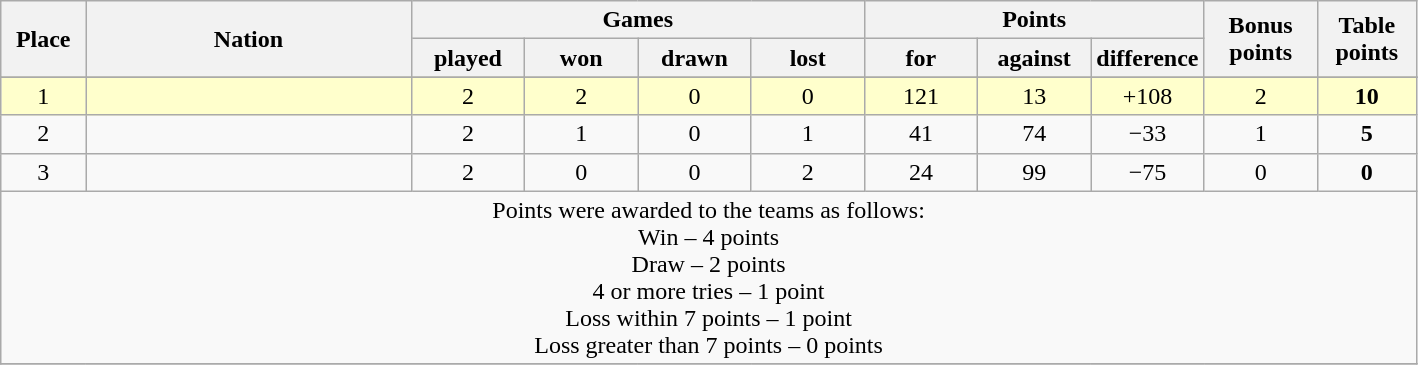<table class="wikitable">
<tr>
<th rowspan=2 width="6%">Place</th>
<th rowspan=2 width="23%">Nation</th>
<th colspan=4 width="40%">Games</th>
<th colspan=3 width="24%">Points</th>
<th rowspan=2 width="8%">Bonus<br>points</th>
<th rowspan=2 width="10%">Table<br>points</th>
</tr>
<tr>
<th width="8%">played</th>
<th width="8%">won</th>
<th width="8%">drawn</th>
<th width="8%">lost</th>
<th width="8%">for</th>
<th width="8%">against</th>
<th width="8%">difference</th>
</tr>
<tr>
</tr>
<tr align=center bgcolor=ffffcc>
<td>1</td>
<td align=left></td>
<td>2</td>
<td>2</td>
<td>0</td>
<td>0</td>
<td>121</td>
<td>13</td>
<td>+108</td>
<td>2</td>
<td><strong>10</strong></td>
</tr>
<tr align=center>
<td>2</td>
<td align=left></td>
<td>2</td>
<td>1</td>
<td>0</td>
<td>1</td>
<td>41</td>
<td>74</td>
<td>−33</td>
<td>1</td>
<td><strong>5</strong></td>
</tr>
<tr align=center>
<td>3</td>
<td align=left></td>
<td>2</td>
<td>0</td>
<td>0</td>
<td>2</td>
<td>24</td>
<td>99</td>
<td>−75</td>
<td>0</td>
<td><strong>0</strong></td>
</tr>
<tr>
<td colspan="100%" style="text-align:center;">Points were awarded to the teams as follows:<br>Win – 4 points<br>Draw – 2 points<br> 4 or more tries – 1 point<br> Loss within 7 points – 1 point<br>Loss greater than 7 points – 0 points</td>
</tr>
<tr>
</tr>
</table>
